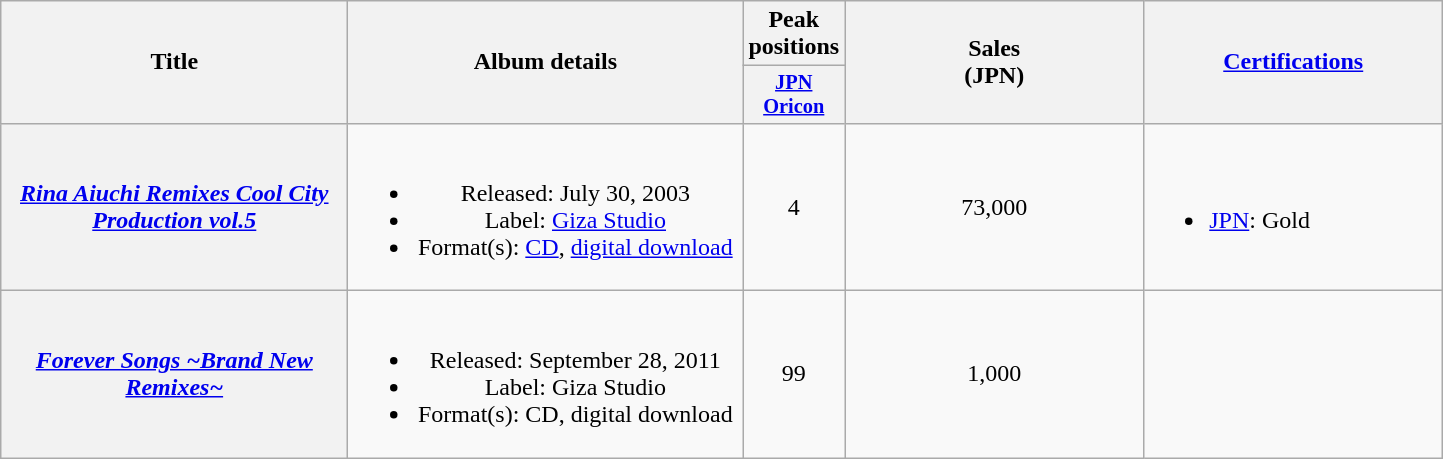<table class="wikitable plainrowheaders" style="text-align:center;">
<tr>
<th style="width:14em;" rowspan="2">Title</th>
<th style="width:16em;" rowspan="2">Album details</th>
<th colspan="1">Peak positions</th>
<th style="width:12em;" rowspan="2">Sales<br>(JPN)</th>
<th style="width:12em;" rowspan="2"><a href='#'>Certifications</a></th>
</tr>
<tr>
<th style="width:3em;font-size:85%"><a href='#'>JPN<br>Oricon</a><br></th>
</tr>
<tr>
<th scope="row"><em><a href='#'>Rina Aiuchi Remixes Cool City Production vol.5</a></em></th>
<td><br><ul><li>Released: July 30, 2003</li><li>Label: <a href='#'>Giza Studio</a></li><li>Format(s): <a href='#'>CD</a>, <a href='#'>digital download</a></li></ul></td>
<td>4</td>
<td>73,000</td>
<td align="left"><br><ul><li><a href='#'>JPN</a>: Gold</li></ul></td>
</tr>
<tr>
<th scope="row"><em><a href='#'>Forever Songs ~Brand New Remixes~</a></em></th>
<td><br><ul><li>Released: September 28, 2011</li><li>Label: Giza Studio</li><li>Format(s): CD, digital download</li></ul></td>
<td>99</td>
<td>1,000</td>
<td align="left"></td>
</tr>
</table>
